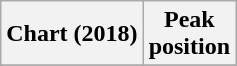<table class="wikitable plainrowheaders" style="text-align:center">
<tr>
<th>Chart (2018)</th>
<th>Peak<br> position</th>
</tr>
<tr>
</tr>
</table>
